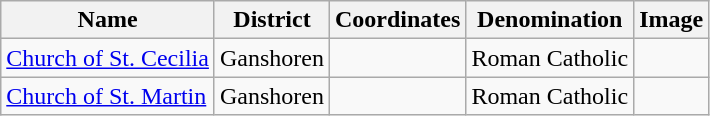<table class="wikitable sortable">
<tr>
<th>Name</th>
<th>District</th>
<th>Coordinates</th>
<th>Denomination</th>
<th>Image</th>
</tr>
<tr>
<td><a href='#'>Church of St. Cecilia</a></td>
<td>Ganshoren</td>
<td></td>
<td>Roman Catholic</td>
<td></td>
</tr>
<tr>
<td><a href='#'>Church of St. Martin</a></td>
<td>Ganshoren</td>
<td></td>
<td>Roman Catholic</td>
<td></td>
</tr>
</table>
